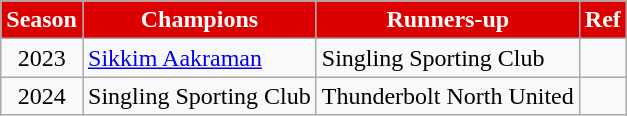<table class="wikitable sortable" style="text-align:left;">
<tr>
<th style="background:#d00;color: white">Season</th>
<th style="background:#d00;color: white">Champions</th>
<th style="background:#d00;color: white">Runners-up</th>
<th style="background:#d00;color: white">Ref</th>
</tr>
<tr>
<td align="center">2023</td>
<td><a href='#'>Sikkim Aakraman</a></td>
<td>Singling Sporting Club</td>
<td></td>
</tr>
<tr>
<td align="center">2024</td>
<td>Singling Sporting Club</td>
<td>Thunderbolt North United</td>
<td></td>
</tr>
</table>
